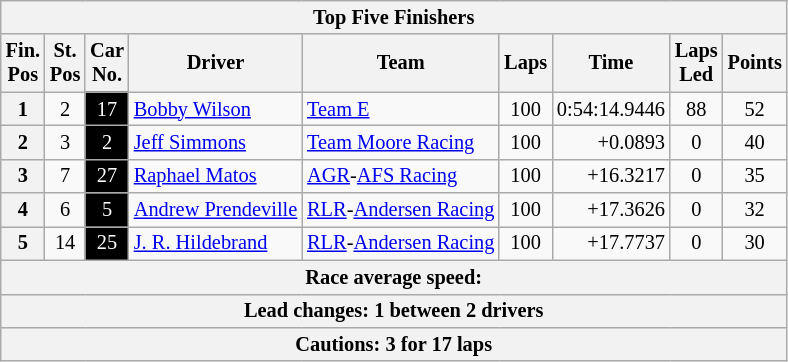<table class="wikitable" style="font-size:85%;">
<tr>
<th colspan=9>Top Five Finishers</th>
</tr>
<tr>
<th>Fin.<br>Pos</th>
<th>St.<br>Pos</th>
<th>Car<br>No.</th>
<th>Driver</th>
<th>Team</th>
<th>Laps</th>
<th>Time</th>
<th>Laps<br>Led</th>
<th>Points</th>
</tr>
<tr>
<th>1</th>
<td align=center>2</td>
<td style="background:#000000; color:white;" align=center>17</td>
<td> <a href='#'>Bobby Wilson</a></td>
<td><a href='#'>Team E</a></td>
<td align=center>100</td>
<td align=right>0:54:14.9446</td>
<td align=center>88</td>
<td align=center>52</td>
</tr>
<tr>
<th>2</th>
<td align=center>3</td>
<td style="background:#000000; color:white;" align=center>2</td>
<td> <a href='#'>Jeff Simmons</a></td>
<td><a href='#'>Team Moore Racing</a></td>
<td align=center>100</td>
<td align=right>+0.0893</td>
<td align=center>0</td>
<td align=center>40</td>
</tr>
<tr>
<th>3</th>
<td align=center>7</td>
<td style="background:#000000; color:white;" align=center>27</td>
<td> <a href='#'>Raphael Matos</a></td>
<td><a href='#'>AGR</a>-<a href='#'>AFS Racing</a></td>
<td align=center>100</td>
<td align=right>+16.3217</td>
<td align=center>0</td>
<td align=center>35</td>
</tr>
<tr>
<th>4</th>
<td align=center>6</td>
<td style="background:#000000; color:white;" align=center>5</td>
<td> <a href='#'>Andrew Prendeville</a></td>
<td><a href='#'>RLR</a>-<a href='#'>Andersen Racing</a></td>
<td align=center>100</td>
<td align=right>+17.3626</td>
<td align=center>0</td>
<td align=center>32</td>
</tr>
<tr>
<th>5</th>
<td align=center>14</td>
<td style="background:#000000; color:white;" align=center>25</td>
<td> <a href='#'>J. R. Hildebrand</a></td>
<td><a href='#'>RLR</a>-<a href='#'>Andersen Racing</a></td>
<td align=center>100</td>
<td align=right>+17.7737</td>
<td align=center>0</td>
<td align=center>30</td>
</tr>
<tr>
<th colspan=9>Race average speed: </th>
</tr>
<tr>
<th colspan=9>Lead changes: 1 between 2 drivers</th>
</tr>
<tr>
<th colspan=9>Cautions: 3 for 17 laps</th>
</tr>
</table>
